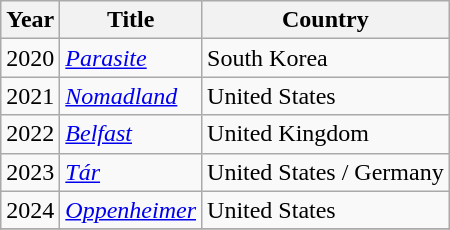<table class="wikitable">
<tr>
<th>Year</th>
<th>Title</th>
<th>Country</th>
</tr>
<tr>
<td>2020</td>
<td><em><a href='#'>Parasite</a></em></td>
<td>South Korea</td>
</tr>
<tr>
<td>2021</td>
<td><em><a href='#'>Nomadland</a></em></td>
<td>United States</td>
</tr>
<tr>
<td>2022</td>
<td><em><a href='#'>Belfast</a></em></td>
<td>United Kingdom</td>
</tr>
<tr>
<td>2023</td>
<td><em><a href='#'>Tár</a></em></td>
<td>United States / Germany</td>
</tr>
<tr>
<td>2024</td>
<td><em><a href='#'>Oppenheimer</a></em></td>
<td>United States</td>
</tr>
<tr>
</tr>
</table>
